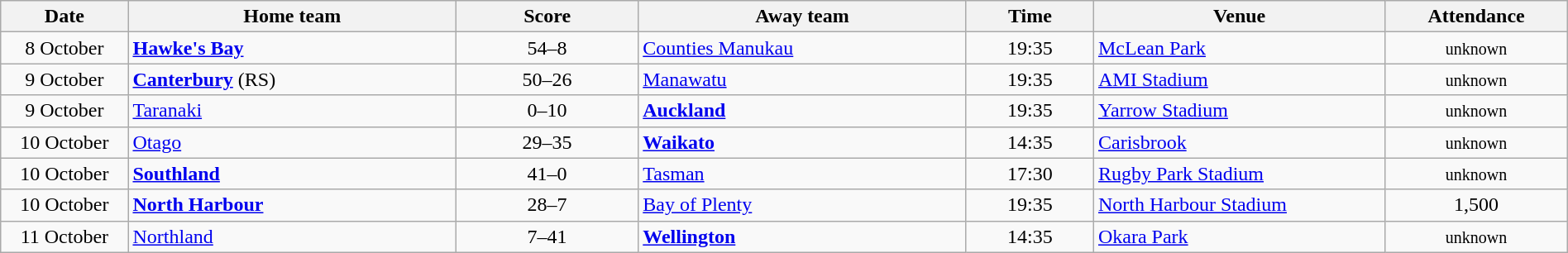<table class="wikitable" width=100%>
<tr>
<th width=7%>Date</th>
<th width=18%>Home team</th>
<th width=10%>Score</th>
<th width=18%>Away team</th>
<th width=7%>Time</th>
<th width=16%>Venue</th>
<th width=10%>Attendance</th>
</tr>
<tr>
<td style="text-align:center">8 October</td>
<td><strong><a href='#'>Hawke's Bay</a></strong></td>
<td style="text-align:center">54–8</td>
<td><a href='#'>Counties Manukau</a></td>
<td style="text-align:center">19:35</td>
<td><a href='#'>McLean Park</a></td>
<td style="text-align:center"><small>unknown</small></td>
</tr>
<tr>
<td style="text-align:center">9 October</td>
<td><strong><a href='#'>Canterbury</a></strong> (RS)</td>
<td style="text-align:center">50–26</td>
<td><a href='#'>Manawatu</a></td>
<td style="text-align:center">19:35</td>
<td><a href='#'>AMI Stadium</a></td>
<td style="text-align:center"><small>unknown</small></td>
</tr>
<tr>
<td style="text-align:center">9 October</td>
<td><a href='#'>Taranaki</a></td>
<td style="text-align:center">0–10</td>
<td><strong><a href='#'>Auckland</a></strong></td>
<td style="text-align:center">19:35</td>
<td><a href='#'>Yarrow Stadium</a></td>
<td style="text-align:center"><small>unknown</small></td>
</tr>
<tr>
<td style="text-align:center">10 October</td>
<td><a href='#'>Otago</a></td>
<td style="text-align:center">29–35</td>
<td><strong><a href='#'>Waikato</a></strong></td>
<td style="text-align:center">14:35</td>
<td><a href='#'>Carisbrook</a></td>
<td style="text-align:center"><small>unknown</small></td>
</tr>
<tr>
<td style="text-align:center">10 October</td>
<td><strong><a href='#'>Southland</a></strong></td>
<td style="text-align:center">41–0</td>
<td><a href='#'>Tasman</a></td>
<td style="text-align:center">17:30</td>
<td><a href='#'>Rugby Park Stadium</a></td>
<td style="text-align:center"><small>unknown</small></td>
</tr>
<tr>
<td style="text-align:center">10 October</td>
<td><strong><a href='#'>North Harbour</a></strong></td>
<td style="text-align:center">28–7</td>
<td><a href='#'>Bay of Plenty</a></td>
<td style="text-align:center">19:35</td>
<td><a href='#'>North Harbour Stadium</a></td>
<td style="text-align:center">1,500</td>
</tr>
<tr>
<td style="text-align:center">11 October</td>
<td><a href='#'>Northland</a></td>
<td style="text-align:center">7–41</td>
<td><strong><a href='#'>Wellington</a></strong></td>
<td style="text-align:center">14:35</td>
<td><a href='#'>Okara Park</a></td>
<td style="text-align:center"><small>unknown</small></td>
</tr>
</table>
